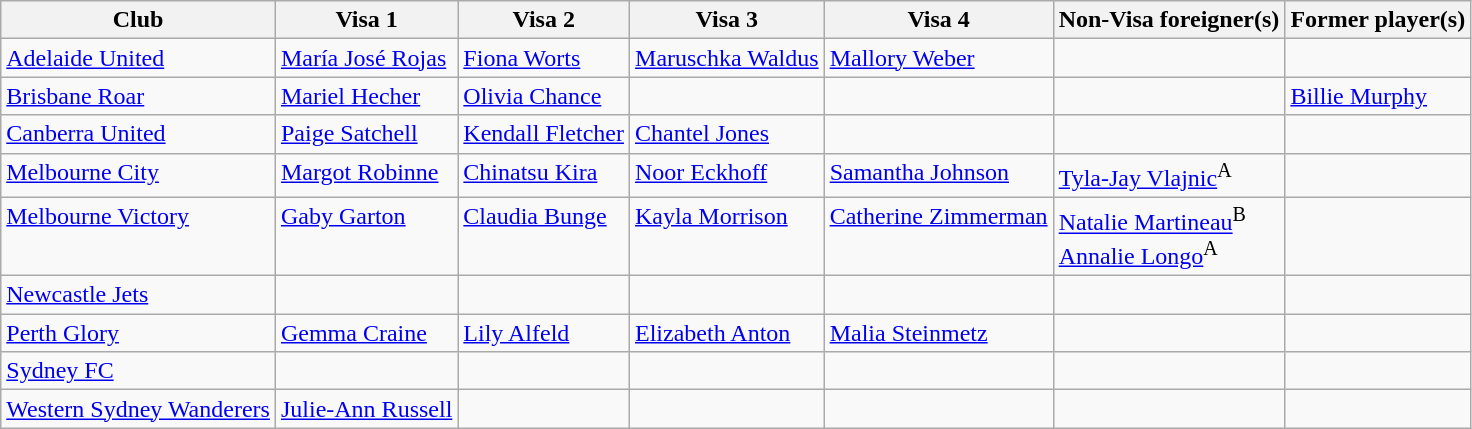<table class="wikitable sortable">
<tr>
<th>Club</th>
<th>Visa 1</th>
<th>Visa 2</th>
<th>Visa 3</th>
<th>Visa 4</th>
<th>Non-Visa foreigner(s)</th>
<th>Former player(s)</th>
</tr>
<tr style="vertical-align:top;">
<td><a href='#'>Adelaide United</a></td>
<td> <a href='#'>María José Rojas</a></td>
<td> <a href='#'>Fiona Worts</a></td>
<td> <a href='#'>Maruschka Waldus</a></td>
<td> <a href='#'>Mallory Weber</a></td>
<td></td>
<td></td>
</tr>
<tr style="vertical-align:top;">
<td><a href='#'>Brisbane Roar</a></td>
<td> <a href='#'>Mariel Hecher</a></td>
<td> <a href='#'>Olivia Chance</a></td>
<td></td>
<td></td>
<td></td>
<td> <a href='#'>Billie Murphy</a></td>
</tr>
<tr style="vertical-align:top;">
<td><a href='#'>Canberra United</a></td>
<td> <a href='#'>Paige Satchell</a></td>
<td> <a href='#'>Kendall Fletcher</a></td>
<td> <a href='#'>Chantel Jones</a></td>
<td></td>
<td></td>
<td></td>
</tr>
<tr style="vertical-align:top;">
<td><a href='#'>Melbourne City</a></td>
<td> <a href='#'>Margot Robinne</a></td>
<td> <a href='#'>Chinatsu Kira</a></td>
<td> <a href='#'>Noor Eckhoff</a></td>
<td> <a href='#'>Samantha Johnson</a></td>
<td> <a href='#'>Tyla-Jay Vlajnic</a><sup>A</sup></td>
<td></td>
</tr>
<tr style="vertical-align:top;">
<td><a href='#'>Melbourne Victory</a></td>
<td> <a href='#'>Gaby Garton</a></td>
<td> <a href='#'>Claudia Bunge</a></td>
<td> <a href='#'>Kayla Morrison</a></td>
<td> <a href='#'>Catherine Zimmerman</a></td>
<td> <a href='#'>Natalie Martineau</a><sup>B</sup> <br> <a href='#'>Annalie Longo</a><sup>A</sup></td>
<td></td>
</tr>
<tr style="vertical-align:top;">
<td><a href='#'>Newcastle Jets</a></td>
<td></td>
<td></td>
<td></td>
<td></td>
<td></td>
<td></td>
</tr>
<tr style="vertical-align:top;">
<td><a href='#'>Perth Glory</a></td>
<td> <a href='#'>Gemma Craine</a></td>
<td> <a href='#'>Lily Alfeld</a></td>
<td> <a href='#'>Elizabeth Anton</a></td>
<td> <a href='#'>Malia Steinmetz</a></td>
<td></td>
<td></td>
</tr>
<tr style="vertical-align:top;">
<td><a href='#'>Sydney FC</a></td>
<td></td>
<td></td>
<td></td>
<td></td>
<td></td>
<td></td>
</tr>
<tr style="vertical-align:top;">
<td><a href='#'>Western Sydney Wanderers</a></td>
<td> <a href='#'>Julie-Ann Russell</a></td>
<td></td>
<td></td>
<td></td>
<td></td>
<td></td>
</tr>
</table>
